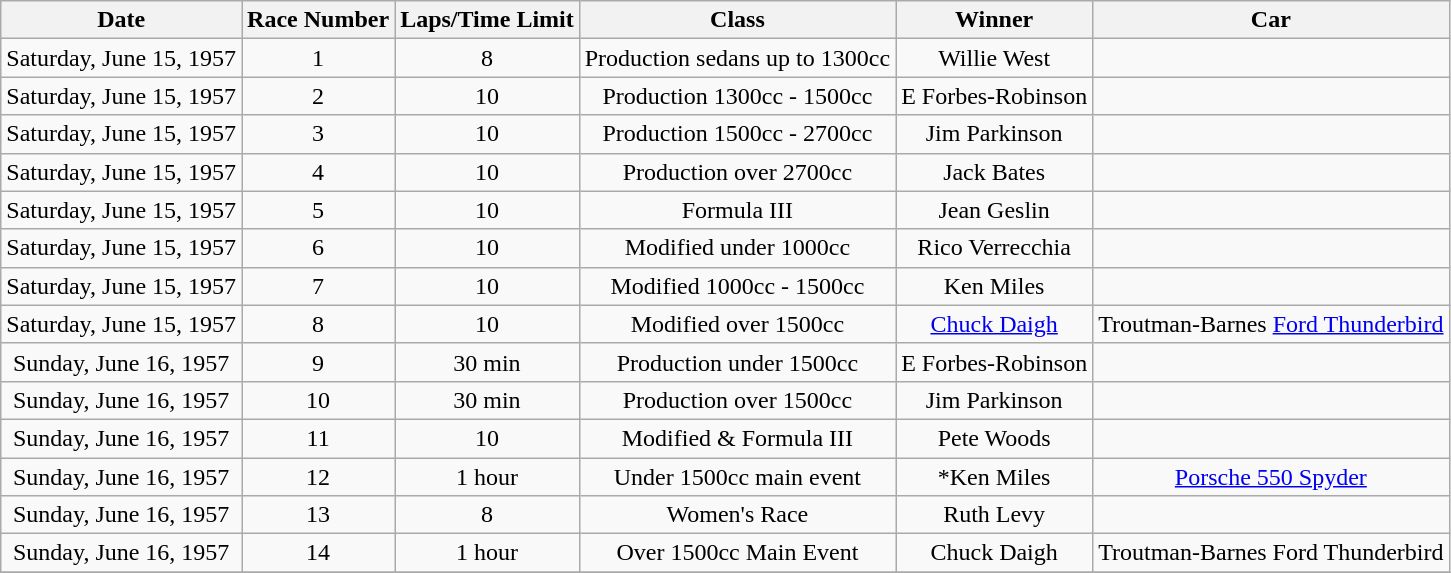<table class="wikitable" Style="text-align:center">
<tr>
<th scope="col">Date</th>
<th scope="col">Race Number</th>
<th scope="col">Laps/Time Limit</th>
<th scope="col">Class</th>
<th scope="col">Winner</th>
<th scope="col">Car</th>
</tr>
<tr>
<td>Saturday, June 15, 1957</td>
<td>1</td>
<td>8</td>
<td>Production sedans up to 1300cc</td>
<td>Willie West</td>
<td></td>
</tr>
<tr>
<td>Saturday, June 15, 1957</td>
<td>2</td>
<td>10</td>
<td>Production 1300cc - 1500cc</td>
<td>E Forbes-Robinson</td>
<td></td>
</tr>
<tr>
<td>Saturday, June 15, 1957</td>
<td>3</td>
<td>10</td>
<td>Production 1500cc - 2700cc</td>
<td>Jim Parkinson</td>
<td></td>
</tr>
<tr>
<td>Saturday, June 15, 1957</td>
<td>4</td>
<td>10</td>
<td>Production over 2700cc</td>
<td>Jack Bates</td>
<td></td>
</tr>
<tr>
<td>Saturday, June 15, 1957</td>
<td>5</td>
<td>10</td>
<td>Formula III</td>
<td>Jean Geslin</td>
<td></td>
</tr>
<tr>
<td>Saturday, June 15, 1957</td>
<td>6</td>
<td>10</td>
<td>Modified under 1000cc</td>
<td>Rico Verrecchia</td>
<td></td>
</tr>
<tr>
<td>Saturday, June 15, 1957</td>
<td>7</td>
<td>10</td>
<td>Modified 1000cc - 1500cc</td>
<td> Ken Miles</td>
<td></td>
</tr>
<tr>
<td>Saturday, June 15, 1957</td>
<td>8</td>
<td>10</td>
<td>Modified over 1500cc</td>
<td><a href='#'>Chuck Daigh</a></td>
<td>Troutman-Barnes <a href='#'>Ford Thunderbird</a></td>
</tr>
<tr>
<td>Sunday, June 16, 1957</td>
<td>9</td>
<td>30 min</td>
<td>Production under 1500cc</td>
<td>E Forbes-Robinson</td>
<td></td>
</tr>
<tr>
<td>Sunday, June 16, 1957</td>
<td>10</td>
<td>30 min</td>
<td>Production over 1500cc</td>
<td>Jim Parkinson</td>
<td></td>
</tr>
<tr>
<td>Sunday, June 16, 1957</td>
<td>11</td>
<td>10</td>
<td>Modified & Formula III</td>
<td>Pete Woods</td>
<td></td>
</tr>
<tr>
<td>Sunday, June 16, 1957</td>
<td>12</td>
<td>1 hour</td>
<td>Under 1500cc main event</td>
<td> *Ken Miles</td>
<td><a href='#'>Porsche 550 Spyder</a></td>
</tr>
<tr>
<td>Sunday, June 16, 1957</td>
<td>13</td>
<td>8</td>
<td>Women's Race</td>
<td>Ruth Levy</td>
<td></td>
</tr>
<tr>
<td>Sunday, June 16, 1957</td>
<td>14</td>
<td>1 hour</td>
<td>Over 1500cc Main Event</td>
<td>Chuck Daigh</td>
<td>Troutman-Barnes Ford Thunderbird</td>
</tr>
<tr>
</tr>
</table>
